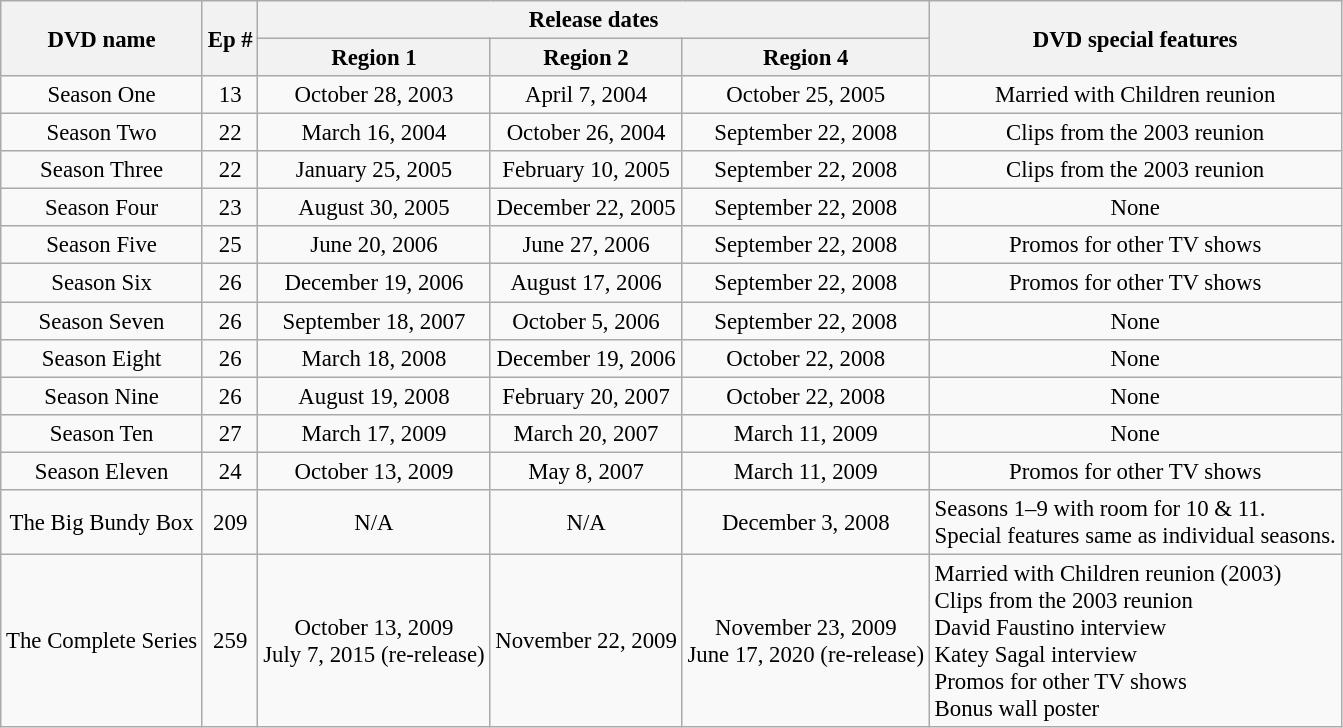<table class="wikitable" style="text-align:center; font-size:95%;">
<tr>
<th rowspan="2">DVD name</th>
<th rowspan="2">Ep #</th>
<th colspan="3">Release dates</th>
<th rowspan="2">DVD special features</th>
</tr>
<tr>
<th>Region 1</th>
<th>Region 2</th>
<th>Region 4</th>
</tr>
<tr>
<td>Season One</td>
<td style="text-align:center;">13</td>
<td>October 28, 2003</td>
<td>April 7, 2004</td>
<td>October 25, 2005</td>
<td>Married with Children reunion</td>
</tr>
<tr>
<td>Season Two</td>
<td style="text-align:center;">22</td>
<td>March 16, 2004</td>
<td>October 26, 2004</td>
<td>September 22, 2008</td>
<td>Clips from the 2003 reunion</td>
</tr>
<tr>
<td>Season Three</td>
<td style="text-align:center;">22</td>
<td>January 25, 2005</td>
<td>February 10, 2005</td>
<td>September 22, 2008</td>
<td>Clips from the 2003 reunion</td>
</tr>
<tr>
<td>Season Four</td>
<td style="text-align:center;">23</td>
<td>August 30, 2005</td>
<td>December 22, 2005</td>
<td>September 22, 2008</td>
<td>None</td>
</tr>
<tr>
<td>Season Five</td>
<td style="text-align:center;">25</td>
<td>June 20, 2006</td>
<td>June 27, 2006</td>
<td>September 22, 2008</td>
<td>Promos for other TV shows</td>
</tr>
<tr>
<td>Season Six</td>
<td style="text-align:center;">26</td>
<td>December 19, 2006</td>
<td>August 17, 2006</td>
<td>September 22, 2008</td>
<td>Promos for other TV shows</td>
</tr>
<tr>
<td>Season Seven</td>
<td style="text-align:center;">26</td>
<td>September 18, 2007</td>
<td>October 5, 2006</td>
<td>September 22, 2008</td>
<td>None</td>
</tr>
<tr>
<td>Season Eight</td>
<td style="text-align:center;">26</td>
<td>March 18, 2008</td>
<td>December 19, 2006</td>
<td>October 22, 2008</td>
<td>None</td>
</tr>
<tr>
<td>Season Nine</td>
<td style="text-align:center;">26</td>
<td>August 19, 2008</td>
<td>February 20, 2007</td>
<td>October 22, 2008</td>
<td>None</td>
</tr>
<tr>
<td>Season Ten</td>
<td style="text-align:center;">27</td>
<td>March 17, 2009</td>
<td>March 20, 2007</td>
<td>March 11, 2009</td>
<td>None</td>
</tr>
<tr>
<td>Season Eleven</td>
<td style="text-align:center;">24</td>
<td>October 13, 2009</td>
<td>May 8, 2007</td>
<td>March 11, 2009</td>
<td>Promos for other TV shows</td>
</tr>
<tr>
<td>The Big Bundy Box</td>
<td>209</td>
<td>N/A</td>
<td>N/A</td>
<td>December 3, 2008</td>
<td style="text-align:left;">Seasons 1–9 with room for 10 & 11.<br>Special features same as individual seasons.</td>
</tr>
<tr>
<td>The Complete Series</td>
<td style="text-align:center;">259</td>
<td>October 13, 2009<br>July 7, 2015 (re-release)</td>
<td>November 22, 2009</td>
<td>November 23, 2009<br>June 17, 2020 (re-release)</td>
<td style="text-align:left;">Married with Children reunion (2003)<br>Clips from the 2003 reunion<br>David Faustino interview<br>Katey Sagal interview<br>Promos for other TV shows<br>Bonus wall poster</td>
</tr>
</table>
